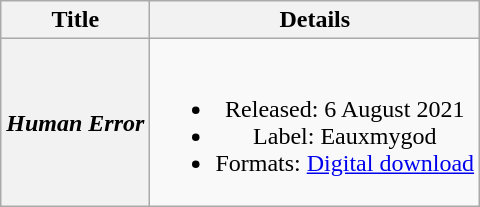<table class="wikitable plainrowheaders" style="text-align:center;">
<tr>
<th scope="col">Title</th>
<th scope="col">Details</th>
</tr>
<tr>
<th scope="row"><em>Human Error</em></th>
<td><br><ul><li>Released: 6 August 2021</li><li>Label: Eauxmygod</li><li>Formats: <a href='#'>Digital download</a></li></ul></td>
</tr>
</table>
